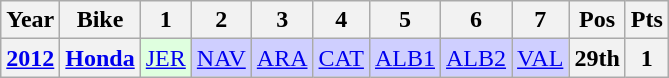<table class="wikitable" style="text-align:center">
<tr>
<th>Year</th>
<th>Bike</th>
<th>1</th>
<th>2</th>
<th>3</th>
<th>4</th>
<th>5</th>
<th>6</th>
<th>7</th>
<th>Pos</th>
<th>Pts</th>
</tr>
<tr>
<th><a href='#'>2012</a></th>
<th><a href='#'>Honda</a></th>
<td style="background:#dfffdf;"><a href='#'>JER</a><br></td>
<td style="background:#cfcfff;"><a href='#'>NAV</a><br></td>
<td style="background:#cfcfff;"><a href='#'>ARA</a><br></td>
<td style="background:#cfcfff;"><a href='#'>CAT</a><br></td>
<td style="background:#cfcfff;"><a href='#'>ALB1</a><br></td>
<td style="background:#cfcfff;"><a href='#'>ALB2</a><br></td>
<td style="background:#cfcfff;"><a href='#'>VAL</a><br></td>
<th>29th</th>
<th>1</th>
</tr>
</table>
